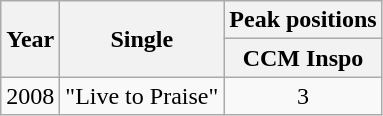<table class="wikitable">
<tr>
<th rowspan="2">Year</th>
<th rowspan="2">Single</th>
<th colspan="1">Peak positions</th>
</tr>
<tr>
<th>CCM Inspo</th>
</tr>
<tr>
<td>2008</td>
<td>"Live to Praise"</td>
<td align="center">3</td>
</tr>
</table>
